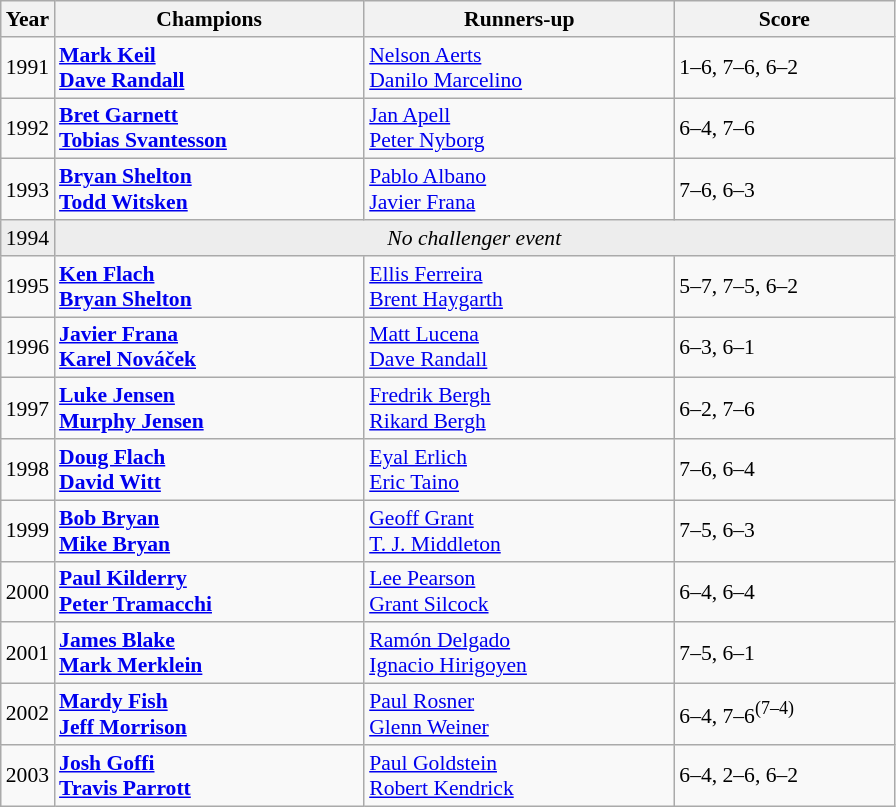<table class="wikitable" style="font-size:90%">
<tr>
<th>Year</th>
<th width="200">Champions</th>
<th width="200">Runners-up</th>
<th width="140">Score</th>
</tr>
<tr>
<td>1991</td>
<td> <strong><a href='#'>Mark Keil</a><br> <a href='#'>Dave Randall</a></strong></td>
<td> <a href='#'>Nelson Aerts</a><br> <a href='#'>Danilo Marcelino</a></td>
<td>1–6, 7–6, 6–2</td>
</tr>
<tr>
<td>1992</td>
<td> <strong><a href='#'>Bret Garnett</a><br> <a href='#'>Tobias Svantesson</a> </strong></td>
<td> <a href='#'>Jan Apell</a><br> <a href='#'>Peter Nyborg</a></td>
<td>6–4, 7–6</td>
</tr>
<tr>
<td>1993</td>
<td> <strong><a href='#'>Bryan Shelton</a><br> <a href='#'>Todd Witsken</a> </strong></td>
<td> <a href='#'>Pablo Albano</a><br> <a href='#'>Javier Frana</a></td>
<td>7–6, 6–3</td>
</tr>
<tr bgcolor="ededed">
<td>1994</td>
<td colspan=3 style="text-align:center;"><em>No challenger event</em></td>
</tr>
<tr>
<td>1995</td>
<td> <strong><a href='#'>Ken Flach</a><br> <a href='#'>Bryan Shelton</a> </strong></td>
<td> <a href='#'>Ellis Ferreira</a><br> <a href='#'>Brent Haygarth</a></td>
<td>5–7, 7–5, 6–2</td>
</tr>
<tr>
<td>1996</td>
<td> <strong><a href='#'>Javier Frana</a><br> <a href='#'>Karel Nováček</a> </strong></td>
<td> <a href='#'>Matt Lucena</a><br> <a href='#'>Dave Randall</a></td>
<td>6–3, 6–1</td>
</tr>
<tr>
<td>1997</td>
<td> <strong><a href='#'>Luke Jensen</a><br> <a href='#'>Murphy Jensen</a></strong></td>
<td> <a href='#'>Fredrik Bergh</a><br> <a href='#'>Rikard Bergh</a></td>
<td>6–2, 7–6</td>
</tr>
<tr>
<td>1998</td>
<td> <strong><a href='#'>Doug Flach</a><br> <a href='#'>David Witt</a> </strong></td>
<td> <a href='#'>Eyal Erlich</a><br> <a href='#'>Eric Taino</a></td>
<td>7–6, 6–4</td>
</tr>
<tr>
<td>1999</td>
<td> <strong><a href='#'>Bob Bryan</a><br> <a href='#'>Mike Bryan</a> </strong></td>
<td> <a href='#'>Geoff Grant</a><br> <a href='#'>T. J. Middleton</a></td>
<td>7–5, 6–3</td>
</tr>
<tr>
<td>2000</td>
<td> <strong><a href='#'>Paul Kilderry</a><br> <a href='#'>Peter Tramacchi</a> </strong></td>
<td> <a href='#'>Lee Pearson</a><br> <a href='#'>Grant Silcock</a></td>
<td>6–4, 6–4</td>
</tr>
<tr>
<td>2001</td>
<td> <strong><a href='#'>James Blake</a><br> <a href='#'>Mark Merklein</a> </strong></td>
<td> <a href='#'>Ramón Delgado</a><br> <a href='#'>Ignacio Hirigoyen</a></td>
<td>7–5, 6–1</td>
</tr>
<tr>
<td>2002</td>
<td> <strong><a href='#'>Mardy Fish</a><br> <a href='#'>Jeff Morrison</a> </strong></td>
<td> <a href='#'>Paul Rosner</a><br> <a href='#'>Glenn Weiner</a></td>
<td>6–4, 7–6<sup>(7–4)</sup></td>
</tr>
<tr>
<td>2003</td>
<td> <strong><a href='#'>Josh Goffi</a><br> <a href='#'>Travis Parrott</a> </strong></td>
<td> <a href='#'>Paul Goldstein</a><br> <a href='#'>Robert Kendrick</a></td>
<td>6–4, 2–6, 6–2</td>
</tr>
</table>
